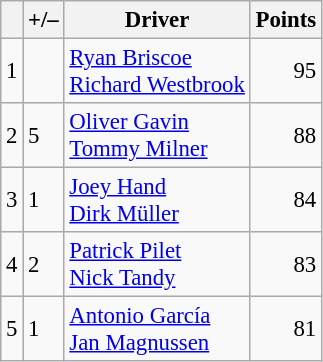<table class="wikitable" style="font-size: 95%;">
<tr>
<th scope="col"></th>
<th scope="col">+/–</th>
<th scope="col">Driver</th>
<th scope="col">Points</th>
</tr>
<tr>
<td align=center>1</td>
<td align="left"></td>
<td> <a href='#'>Ryan Briscoe</a><br> <a href='#'>Richard Westbrook</a></td>
<td align=right>95</td>
</tr>
<tr>
<td align=center>2</td>
<td align="left"> 5</td>
<td> <a href='#'>Oliver Gavin</a><br> <a href='#'>Tommy Milner</a></td>
<td align=right>88</td>
</tr>
<tr>
<td align=center>3</td>
<td align="left"> 1</td>
<td> <a href='#'>Joey Hand</a><br> <a href='#'>Dirk Müller</a></td>
<td align=right>84</td>
</tr>
<tr>
<td align=center>4</td>
<td align="left"> 2</td>
<td> <a href='#'>Patrick Pilet</a><br> <a href='#'>Nick Tandy</a></td>
<td align=right>83</td>
</tr>
<tr>
<td align=center>5</td>
<td align="left"> 1</td>
<td> <a href='#'>Antonio García</a><br> <a href='#'>Jan Magnussen</a></td>
<td align=right>81</td>
</tr>
</table>
